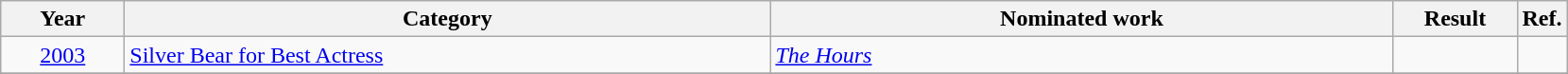<table class=wikitable>
<tr>
<th scope="col" style="width:5em;">Year</th>
<th scope="col" style="width:28em;">Category</th>
<th scope="col" style="width:27em;">Nominated work</th>
<th scope="col" style="width:5em;">Result</th>
<th>Ref.</th>
</tr>
<tr>
<td style="text-align:center;"><a href='#'>2003</a></td>
<td><a href='#'>Silver Bear for Best Actress</a></td>
<td><em><a href='#'>The Hours</a></em></td>
<td></td>
<td style="text-align:center;"></td>
</tr>
<tr>
</tr>
</table>
